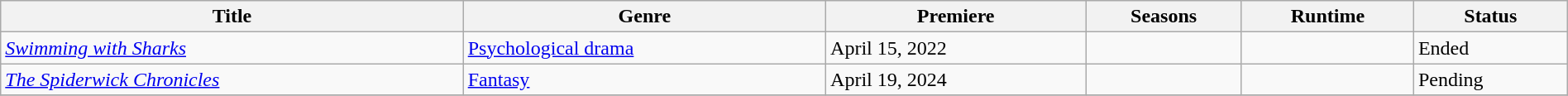<table class="wikitable sortable" style="width:100%">
<tr>
<th>Title</th>
<th>Genre</th>
<th>Premiere</th>
<th>Seasons</th>
<th>Runtime</th>
<th>Status</th>
</tr>
<tr>
<td><em><a href='#'>Swimming with Sharks</a></em></td>
<td><a href='#'>Psychological drama</a></td>
<td>April 15, 2022</td>
<td></td>
<td></td>
<td>Ended</td>
</tr>
<tr>
<td><em><a href='#'>The Spiderwick Chronicles</a></em></td>
<td><a href='#'>Fantasy</a></td>
<td>April 19, 2024</td>
<td></td>
<td></td>
<td>Pending</td>
</tr>
<tr>
</tr>
</table>
